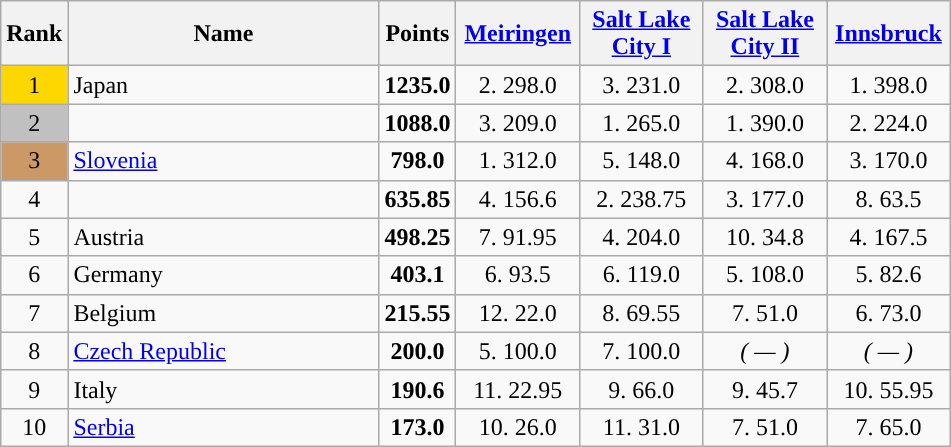<table class="wikitable sortable">
<tr>
<th>Rank</th>
<th width = "200">Name</th>
<th>Points</th>
<th width = "75" data-sort-type="number"><a href='#'>Meiringen</a></th>
<th width = "75" data-sort-type="number"><a href='#'>Salt Lake City I</a></th>
<th width = "75" data-sort-type="number"><a href='#'>Salt Lake City II</a></th>
<th width = "75" data-sort-type="number"><a href='#'>Innsbruck</a></th>
</tr>
<tr>
<td align="center" style="background: gold">1</td>
<td> Japan</td>
<td align="center"><strong>1235.0</strong></td>
<td align="center">2. 298.0</td>
<td align="center">3. 231.0</td>
<td align="center">2. 308.0</td>
<td align="center">1. 398.0</td>
</tr>
<tr>
<td align="center" style="background: silver">2</td>
<td></td>
<td align="center"><strong>1088.0</strong></td>
<td align="center">3. 209.0</td>
<td align="center">1. 265.0</td>
<td align="center">1. 390.0</td>
<td align="center">2. 224.0</td>
</tr>
<tr>
<td align="center" style="background: #cc9966">3</td>
<td> <a href='#'>Slovenia</a></td>
<td align="center"><strong>798.0</strong></td>
<td align="center">1. 312.0</td>
<td align="center">5. 148.0</td>
<td align="center">4. 168.0</td>
<td align="center">3. 170.0</td>
</tr>
<tr>
<td align="center">4</td>
<td></td>
<td align="center"><strong>635.85</strong></td>
<td align="center">4. 156.6</td>
<td align="center">2. 238.75</td>
<td align="center">3. 177.0</td>
<td align="center">8. 63.5</td>
</tr>
<tr>
<td align="center">5</td>
<td> Austria</td>
<td align="center"><strong>498.25</strong></td>
<td align="center">7. 91.95</td>
<td align="center">4. 204.0</td>
<td align="center">10. 34.8</td>
<td align="center">4. 167.5</td>
</tr>
<tr>
<td align="center">6</td>
<td> Germany</td>
<td align="center"><strong>403.1</strong></td>
<td align="center">6. 93.5</td>
<td align="center">6. 119.0</td>
<td align="center">5. 108.0</td>
<td align="center">5. 82.6</td>
</tr>
<tr>
<td align="center">7</td>
<td> Belgium</td>
<td align="center"><strong>215.55</strong></td>
<td align="center">12. 22.0</td>
<td align="center">8. 69.55</td>
<td align="center">7. 51.0</td>
<td align="center">6. 73.0</td>
</tr>
<tr>
<td align="center">8</td>
<td> <a href='#'>Czech Republic</a></td>
<td align="center"><strong>200.0</strong></td>
<td align="center">5. 100.0</td>
<td align="center">7. 100.0</td>
<td align="center"><em>( — )</em></td>
<td align="center"><em>( — )</em></td>
</tr>
<tr>
<td align="center">9</td>
<td> Italy</td>
<td align="center"><strong>190.6</strong></td>
<td align="center">11. 22.95</td>
<td align="center">9. 66.0</td>
<td align="center">9. 45.7</td>
<td align="center">10. 55.95</td>
</tr>
<tr>
<td align="center">10</td>
<td> <a href='#'>Serbia</a></td>
<td align="center"><strong>173.0</strong></td>
<td align="center">10. 26.0</td>
<td align="center">11. 31.0</td>
<td align="center">7. 51.0</td>
<td align="center">7. 65.0</td>
</tr>
</table>
